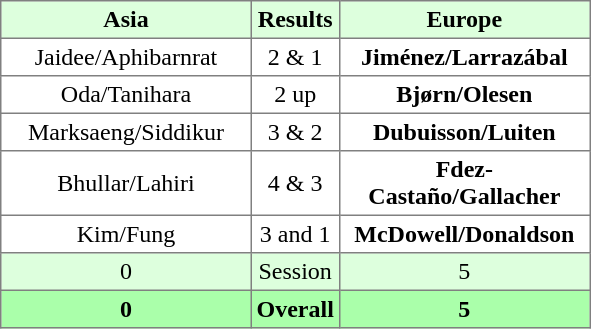<table border="1" cellpadding="3" style="border-collapse:collapse; text-align:center;">
<tr style="background:#ddffdd;">
<th width=160>Asia</th>
<th>Results</th>
<th width=160>Europe</th>
</tr>
<tr>
<td>Jaidee/Aphibarnrat</td>
<td>2 & 1</td>
<td><strong>Jiménez/Larrazábal</strong></td>
</tr>
<tr>
<td>Oda/Tanihara</td>
<td>2 up</td>
<td><strong>Bjørn/Olesen</strong></td>
</tr>
<tr>
<td>Marksaeng/Siddikur</td>
<td>3 & 2</td>
<td><strong>Dubuisson/Luiten</strong></td>
</tr>
<tr>
<td>Bhullar/Lahiri</td>
<td>4 & 3</td>
<td><strong>Fdez-Castaño/Gallacher</strong></td>
</tr>
<tr>
<td>Kim/Fung</td>
<td>3 and 1</td>
<td><strong>McDowell/Donaldson</strong></td>
</tr>
<tr style="background:#ddffdd;">
<td>0</td>
<td>Session</td>
<td>5</td>
</tr>
<tr style="background:#aaffaa;">
<th>0</th>
<th>Overall</th>
<th>5</th>
</tr>
</table>
